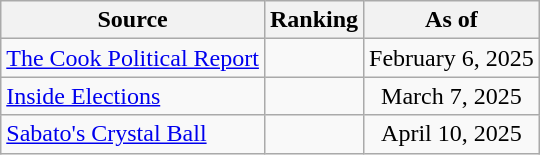<table class="wikitable" style="text-align:center">
<tr>
<th>Source</th>
<th>Ranking</th>
<th>As of</th>
</tr>
<tr>
<td align=left><a href='#'>The Cook Political Report</a></td>
<td></td>
<td>February 6, 2025</td>
</tr>
<tr>
<td align=left><a href='#'>Inside Elections</a></td>
<td></td>
<td>March 7, 2025</td>
</tr>
<tr>
<td align=left><a href='#'>Sabato's Crystal Ball</a></td>
<td></td>
<td>April 10, 2025</td>
</tr>
</table>
